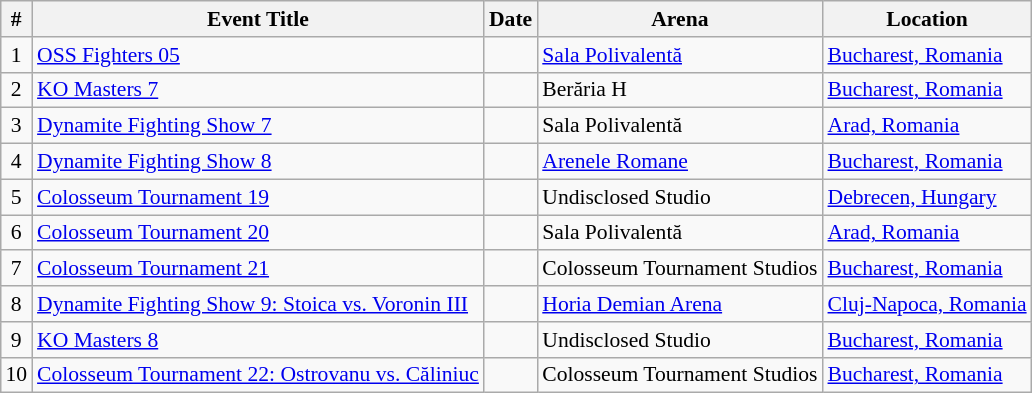<table class="sortable wikitable succession-box" style="margin:1.0em auto; font-size:90%;">
<tr>
<th scope="col">#</th>
<th scope="col">Event Title</th>
<th scope="col">Date</th>
<th scope="col">Arena</th>
<th scope="col">Location</th>
</tr>
<tr>
<td align=center>1</td>
<td><a href='#'>OSS Fighters 05</a></td>
<td></td>
<td><a href='#'>Sala Polivalentă</a></td>
<td> <a href='#'>Bucharest, Romania</a></td>
</tr>
<tr>
<td align=center>2</td>
<td><a href='#'>KO Masters 7</a></td>
<td></td>
<td>Berăria H</td>
<td> <a href='#'>Bucharest, Romania</a></td>
</tr>
<tr>
<td align=center>3</td>
<td><a href='#'>Dynamite Fighting Show 7</a></td>
<td></td>
<td>Sala Polivalentă</td>
<td> <a href='#'>Arad, Romania</a></td>
</tr>
<tr>
<td align=center>4</td>
<td><a href='#'>Dynamite Fighting Show 8</a></td>
<td></td>
<td><a href='#'>Arenele Romane</a></td>
<td> <a href='#'>Bucharest, Romania</a></td>
</tr>
<tr>
<td align=center>5</td>
<td><a href='#'>Colosseum Tournament 19</a></td>
<td></td>
<td>Undisclosed Studio</td>
<td> <a href='#'>Debrecen, Hungary</a></td>
</tr>
<tr>
<td align=center>6</td>
<td><a href='#'>Colosseum Tournament 20</a></td>
<td></td>
<td>Sala Polivalentă</td>
<td> <a href='#'>Arad, Romania</a></td>
</tr>
<tr>
<td align=center>7</td>
<td><a href='#'>Colosseum Tournament 21</a></td>
<td></td>
<td>Colosseum Tournament Studios</td>
<td> <a href='#'>Bucharest, Romania</a></td>
</tr>
<tr>
<td align=center>8</td>
<td><a href='#'>Dynamite Fighting Show 9: Stoica vs. Voronin III</a></td>
<td></td>
<td><a href='#'>Horia Demian Arena</a></td>
<td> <a href='#'>Cluj-Napoca, Romania</a></td>
</tr>
<tr>
<td align=center>9</td>
<td><a href='#'>KO Masters 8</a></td>
<td></td>
<td>Undisclosed Studio</td>
<td> <a href='#'>Bucharest, Romania</a></td>
</tr>
<tr>
<td align=center>10</td>
<td><a href='#'>Colosseum Tournament 22: Ostrovanu vs. Căliniuc</a></td>
<td></td>
<td>Colosseum Tournament Studios</td>
<td> <a href='#'>Bucharest, Romania</a></td>
</tr>
</table>
